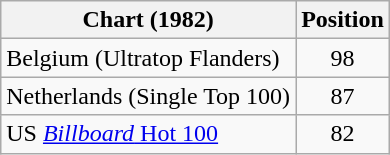<table class="wikitable sortable">
<tr>
<th>Chart (1982)</th>
<th>Position</th>
</tr>
<tr>
<td>Belgium (Ultratop Flanders)</td>
<td align="center">98</td>
</tr>
<tr>
<td>Netherlands (Single Top 100)</td>
<td align="center">87</td>
</tr>
<tr>
<td>US <a href='#'><em>Billboard</em> Hot 100</a></td>
<td align="center">82</td>
</tr>
</table>
